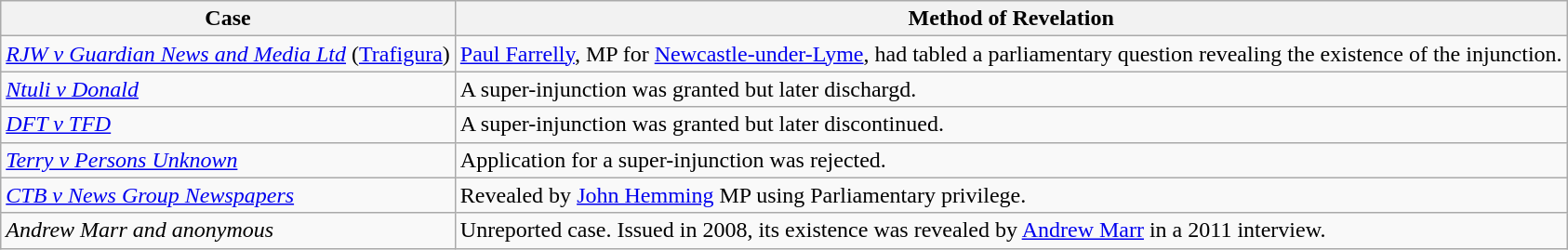<table class="wikitable">
<tr>
<th>Case</th>
<th>Method of Revelation</th>
</tr>
<tr>
<td><em><a href='#'>RJW v Guardian News and Media Ltd</a></em> (<a href='#'>Trafigura</a>)</td>
<td><a href='#'>Paul Farrelly</a>, MP for <a href='#'>Newcastle-under-Lyme</a>, had tabled a parliamentary question revealing the existence of the injunction.</td>
</tr>
<tr>
<td><em><a href='#'>Ntuli v Donald</a></em></td>
<td>A super-injunction was granted but later dischargd.</td>
</tr>
<tr>
<td><em><a href='#'>DFT v TFD</a></em></td>
<td>A super-injunction was granted but later discontinued.</td>
</tr>
<tr>
<td><em><a href='#'>Terry v Persons Unknown</a></em></td>
<td>Application for a super-injunction was rejected.</td>
</tr>
<tr>
<td><em><a href='#'>CTB v News Group Newspapers </a></em></td>
<td>Revealed by <a href='#'>John Hemming</a> MP using Parliamentary privilege.</td>
</tr>
<tr>
<td><em>Andrew Marr and anonymous</em></td>
<td>Unreported case. Issued in 2008, its existence was revealed by <a href='#'>Andrew Marr</a> in a 2011 interview.</td>
</tr>
</table>
